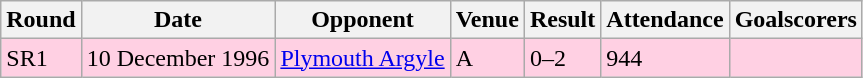<table class="wikitable">
<tr>
<th>Round</th>
<th>Date</th>
<th>Opponent</th>
<th>Venue</th>
<th>Result</th>
<th>Attendance</th>
<th>Goalscorers</th>
</tr>
<tr style="background-color: #ffd0e3;">
<td>SR1</td>
<td>10 December 1996</td>
<td><a href='#'>Plymouth Argyle</a></td>
<td>A</td>
<td>0–2</td>
<td>944</td>
<td></td>
</tr>
</table>
